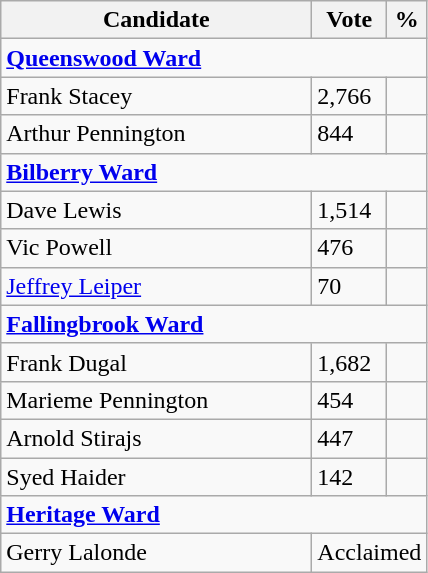<table class="wikitable">
<tr>
<th bgcolor="#DDDDFF" width="200px">Candidate</th>
<th bgcolor="#DDDDFF">Vote</th>
<th bgcolor="#DDDDFF">%</th>
</tr>
<tr>
<td colspan="4"><strong><a href='#'>Queenswood Ward</a></strong></td>
</tr>
<tr>
<td>Frank Stacey</td>
<td>2,766</td>
<td></td>
</tr>
<tr>
<td>Arthur Pennington</td>
<td>844</td>
<td></td>
</tr>
<tr>
<td colspan="4"><strong><a href='#'>Bilberry Ward</a></strong></td>
</tr>
<tr>
<td>Dave Lewis</td>
<td>1,514</td>
<td></td>
</tr>
<tr>
<td>Vic Powell</td>
<td>476</td>
<td></td>
</tr>
<tr>
<td><a href='#'>Jeffrey Leiper</a></td>
<td>70</td>
<td></td>
</tr>
<tr>
<td colspan="4"><strong><a href='#'>Fallingbrook Ward</a></strong></td>
</tr>
<tr>
<td>Frank Dugal</td>
<td>1,682</td>
<td></td>
</tr>
<tr>
<td>Marieme Pennington</td>
<td>454</td>
<td></td>
</tr>
<tr>
<td>Arnold Stirajs</td>
<td>447</td>
<td></td>
</tr>
<tr>
<td>Syed Haider</td>
<td>142</td>
<td></td>
</tr>
<tr>
<td colspan="4"><strong><a href='#'>Heritage Ward</a></strong></td>
</tr>
<tr>
<td>Gerry Lalonde</td>
<td colspan="2">Acclaimed</td>
</tr>
</table>
